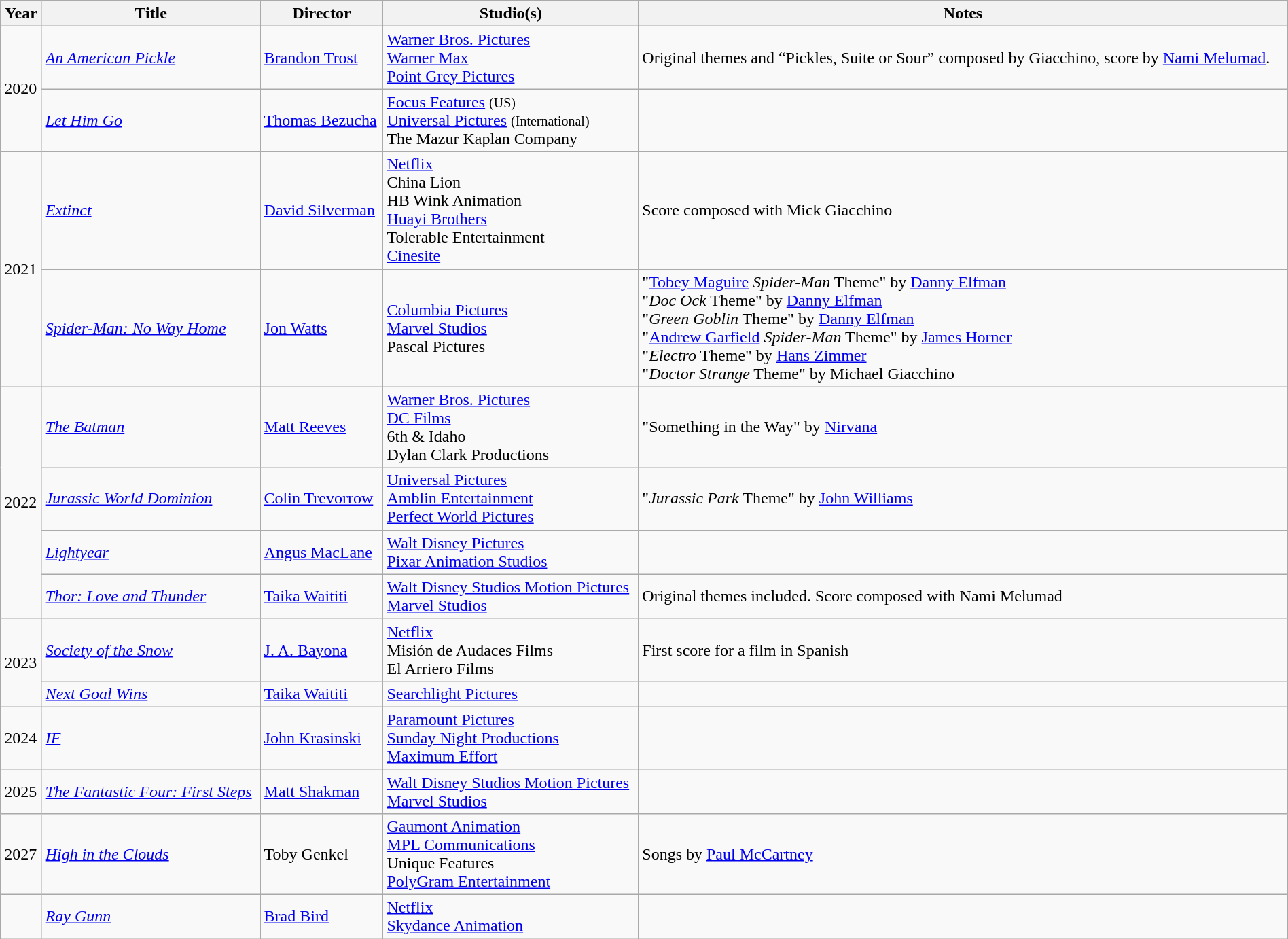<table class="wikitable sortable" width=100%>
<tr>
<th>Year</th>
<th>Title</th>
<th>Director</th>
<th>Studio(s)</th>
<th>Notes</th>
</tr>
<tr>
<td rowspan="2">2020</td>
<td><em><a href='#'>An American Pickle</a></em></td>
<td><a href='#'>Brandon Trost</a></td>
<td><a href='#'>Warner Bros. Pictures</a><br><a href='#'>Warner Max</a><br><a href='#'>Point Grey Pictures</a></td>
<td>Original themes and “Pickles, Suite or Sour” composed by Giacchino, score by <a href='#'>Nami Melumad</a>.</td>
</tr>
<tr>
<td><em><a href='#'>Let Him Go</a></em></td>
<td><a href='#'>Thomas Bezucha</a></td>
<td><a href='#'>Focus Features</a> <small>(US)</small><br><a href='#'>Universal Pictures</a> <small>(International)</small><br>The Mazur Kaplan Company</td>
<td></td>
</tr>
<tr>
<td rowspan="2">2021</td>
<td><em><a href='#'>Extinct</a></em></td>
<td><a href='#'>David Silverman</a></td>
<td><a href='#'>Netflix</a><br>China Lion<br>HB Wink Animation<br><a href='#'>Huayi Brothers</a><br>Tolerable Entertainment<br><a href='#'>Cinesite</a></td>
<td>Score composed with Mick Giacchino</td>
</tr>
<tr>
<td><em><a href='#'>Spider-Man: No Way Home</a></em></td>
<td><a href='#'>Jon Watts</a></td>
<td><a href='#'>Columbia Pictures</a><br><a href='#'>Marvel Studios</a><br>Pascal Pictures</td>
<td>"<a href='#'>Tobey Maguire</a> <em>Spider-Man</em> Theme" by <a href='#'>Danny Elfman</a> <br>"<em>Doc Ock</em> Theme" by <a href='#'>Danny Elfman</a> <br>"<em>Green Goblin</em> Theme" by <a href='#'>Danny Elfman</a> <br>"<a href='#'>Andrew Garfield</a> <em>Spider-Man</em> Theme" by <a href='#'>James Horner</a><br>"<em>Electro</em> Theme" by <a href='#'>Hans Zimmer</a> <br> "<em>Doctor Strange</em> Theme" by Michael Giacchino</td>
</tr>
<tr>
<td rowspan="4">2022</td>
<td><em><a href='#'>The Batman</a></em></td>
<td><a href='#'>Matt Reeves</a></td>
<td><a href='#'>Warner Bros. Pictures</a><br><a href='#'>DC Films</a><br>6th & Idaho<br>Dylan Clark Productions</td>
<td>"Something in the Way" by <a href='#'>Nirvana</a></td>
</tr>
<tr>
<td><em><a href='#'>Jurassic World Dominion</a></em></td>
<td><a href='#'>Colin Trevorrow</a></td>
<td><a href='#'>Universal Pictures</a><br><a href='#'>Amblin Entertainment</a><br><a href='#'>Perfect World Pictures</a><br></td>
<td>"<em>Jurassic Park</em> Theme" by <a href='#'>John Williams</a></td>
</tr>
<tr>
<td><em><a href='#'>Lightyear</a></em></td>
<td><a href='#'>Angus MacLane</a></td>
<td><a href='#'>Walt Disney Pictures</a><br><a href='#'>Pixar Animation Studios</a></td>
<td></td>
</tr>
<tr>
<td><em><a href='#'>Thor: Love and Thunder</a></em></td>
<td><a href='#'>Taika Waititi</a></td>
<td><a href='#'>Walt Disney Studios Motion Pictures</a><br><a href='#'>Marvel Studios</a></td>
<td>Original themes included. Score composed with Nami Melumad</td>
</tr>
<tr>
<td rowspan="2">2023</td>
<td><em><a href='#'>Society of the Snow</a></em></td>
<td><a href='#'>J. A. Bayona</a></td>
<td><a href='#'>Netflix</a><br>Misión de Audaces Films<br>El Arriero Films</td>
<td>First score for a film in Spanish</td>
</tr>
<tr>
<td><em><a href='#'>Next Goal Wins</a></em></td>
<td><a href='#'>Taika Waititi</a></td>
<td><a href='#'>Searchlight Pictures</a></td>
<td></td>
</tr>
<tr>
<td>2024</td>
<td><em><a href='#'>IF</a></em></td>
<td><a href='#'>John Krasinski</a></td>
<td><a href='#'>Paramount Pictures</a><br><a href='#'>Sunday Night Productions</a><br><a href='#'>Maximum Effort</a></td>
<td></td>
</tr>
<tr>
<td>2025</td>
<td><em><a href='#'>The Fantastic Four: First Steps</a></em></td>
<td><a href='#'>Matt Shakman</a></td>
<td><a href='#'>Walt Disney Studios Motion Pictures</a><br><a href='#'>Marvel Studios</a></td>
<td></td>
</tr>
<tr>
<td>2027</td>
<td><em><a href='#'>High in the Clouds</a></em></td>
<td>Toby Genkel</td>
<td><a href='#'>Gaumont Animation</a><br><a href='#'>MPL Communications</a><br>Unique Features<br><a href='#'>PolyGram Entertainment</a></td>
<td>Songs by <a href='#'>Paul McCartney</a></td>
</tr>
<tr>
<td></td>
<td><em><a href='#'>Ray Gunn</a></em></td>
<td><a href='#'>Brad Bird</a></td>
<td><a href='#'>Netflix</a><br><a href='#'>Skydance Animation</a></td>
<td></td>
</tr>
</table>
